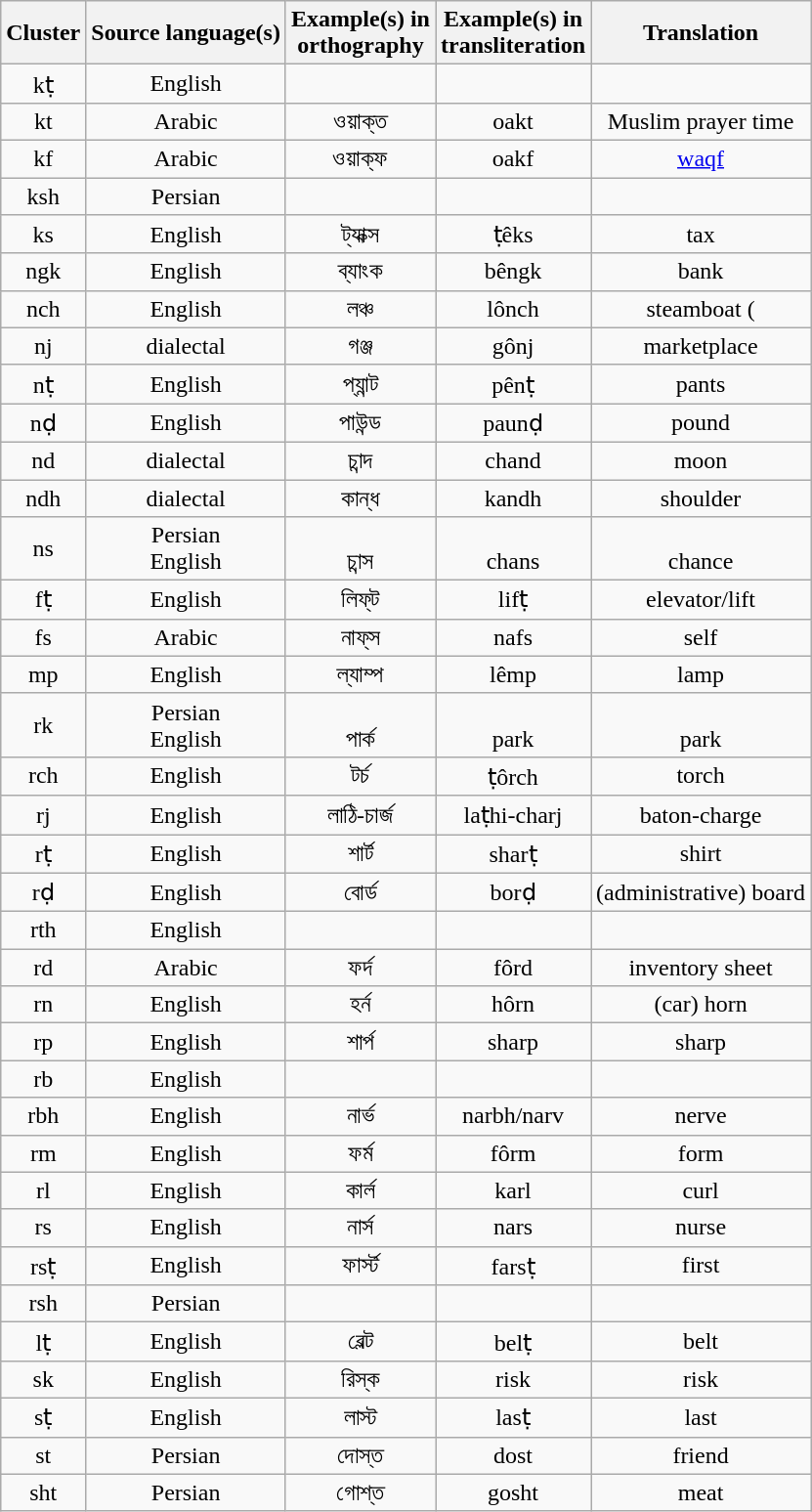<table class="wikitable" align="center">
<tr>
<th>Cluster</th>
<th>Source language(s)</th>
<th>Example(s) in<br>orthography</th>
<th>Example(s) in<br>transliteration</th>
<th>Translation</th>
</tr>
<tr style="text-align:center">
<td>kṭ</td>
<td>English</td>
<td></td>
<td></td>
<td></td>
</tr>
<tr style="text-align:center">
<td>kt</td>
<td>Arabic</td>
<td>ওয়াক্ত</td>
<td>oakt</td>
<td>Muslim prayer time</td>
</tr>
<tr style="text-align:center">
<td>kf</td>
<td>Arabic</td>
<td>ওয়াক্‌ফ</td>
<td>oakf</td>
<td><a href='#'>waqf</a></td>
</tr>
<tr style="text-align:center">
<td>ksh</td>
<td>Persian</td>
<td></td>
<td></td>
<td></td>
</tr>
<tr style="text-align:center">
<td>ks</td>
<td>English</td>
<td>ট্যাক্স</td>
<td>ṭêks</td>
<td>tax</td>
</tr>
<tr style="text-align:center">
<td>ngk</td>
<td>English</td>
<td>ব্যাংক</td>
<td>bêngk</td>
<td>bank</td>
</tr>
<tr style="text-align:center">
<td>nch</td>
<td>English</td>
<td>লঞ্চ</td>
<td>lônch</td>
<td>steamboat (<launch)</td>
</tr>
<tr style="text-align:center">
<td>nj</td>
<td>dialectal</td>
<td>গঞ্জ</td>
<td>gônj</td>
<td>marketplace</td>
</tr>
<tr style="text-align:center">
<td>nṭ</td>
<td>English</td>
<td>প্যান্ট</td>
<td>pênṭ</td>
<td>pants</td>
</tr>
<tr style="text-align:center">
<td>nḍ</td>
<td>English</td>
<td>পাউন্ড</td>
<td>paunḍ</td>
<td>pound</td>
</tr>
<tr style="text-align:center">
<td>nd</td>
<td>dialectal</td>
<td>চান্দ</td>
<td>chand</td>
<td>moon</td>
</tr>
<tr style="text-align:center">
<td>ndh</td>
<td>dialectal</td>
<td>কান্ধ</td>
<td>kandh</td>
<td>shoulder</td>
</tr>
<tr style="text-align:center">
<td>ns</td>
<td>Persian<br>English</td>
<td><br>চান্স</td>
<td><br>chans</td>
<td><br>chance</td>
</tr>
<tr style="text-align:center">
<td>fṭ</td>
<td>English</td>
<td>লিফ্‌ট</td>
<td>lifṭ</td>
<td>elevator/lift</td>
</tr>
<tr style="text-align:center">
<td>fs</td>
<td>Arabic</td>
<td>নাফ্‌স</td>
<td>nafs</td>
<td>self</td>
</tr>
<tr style="text-align:center">
<td>mp</td>
<td>English</td>
<td>ল্যাম্প</td>
<td>lêmp</td>
<td>lamp</td>
</tr>
<tr style="text-align:center">
<td>rk</td>
<td>Persian<br>English</td>
<td><br>পার্ক</td>
<td><br>park</td>
<td><br>park</td>
</tr>
<tr style="text-align:center">
<td>rch</td>
<td>English</td>
<td>টর্চ</td>
<td>ṭôrch</td>
<td>torch</td>
</tr>
<tr style="text-align:center">
<td>rj</td>
<td>English</td>
<td>লাঠি-চার্জ</td>
<td>laṭhi-charj</td>
<td>baton-charge</td>
</tr>
<tr style="text-align:center">
<td>rṭ</td>
<td>English</td>
<td>শার্ট</td>
<td>sharṭ</td>
<td>shirt</td>
</tr>
<tr style="text-align:center">
<td>rḍ</td>
<td>English</td>
<td>বোর্ড</td>
<td>borḍ</td>
<td>(administrative) board</td>
</tr>
<tr style="text-align:center">
<td>rth</td>
<td>English</td>
<td></td>
<td></td>
<td></td>
</tr>
<tr style="text-align:center">
<td>rd</td>
<td>Arabic</td>
<td>ফর্দ</td>
<td>fôrd</td>
<td>inventory sheet</td>
</tr>
<tr style="text-align:center">
<td>rn</td>
<td>English</td>
<td>হর্ন</td>
<td>hôrn</td>
<td>(car) horn</td>
</tr>
<tr style="text-align:center">
<td>rp</td>
<td>English</td>
<td>শার্প</td>
<td>sharp</td>
<td>sharp</td>
</tr>
<tr style="text-align:center">
<td>rb</td>
<td>English</td>
<td></td>
<td></td>
<td></td>
</tr>
<tr style="text-align:center">
<td>rbh</td>
<td>English</td>
<td>নার্ভ</td>
<td>narbh/narv</td>
<td>nerve</td>
</tr>
<tr style="text-align:center">
<td>rm</td>
<td>English</td>
<td>ফর্ম</td>
<td>fôrm</td>
<td>form</td>
</tr>
<tr style="text-align:center">
<td>rl</td>
<td>English</td>
<td>কার্ল</td>
<td>karl</td>
<td>curl</td>
</tr>
<tr style="text-align:center">
<td>rs</td>
<td>English</td>
<td>নার্স</td>
<td>nars</td>
<td>nurse</td>
</tr>
<tr style="text-align:center">
<td>rsṭ</td>
<td>English</td>
<td>ফার্স্ট</td>
<td>farsṭ</td>
<td>first</td>
</tr>
<tr style="text-align:center">
<td>rsh</td>
<td>Persian</td>
<td></td>
<td></td>
<td></td>
</tr>
<tr style="text-align:center">
<td>lṭ</td>
<td>English</td>
<td>বেল্ট</td>
<td>belṭ</td>
<td>belt</td>
</tr>
<tr style="text-align:center">
<td>sk</td>
<td>English</td>
<td>রিস্ক</td>
<td>risk</td>
<td>risk</td>
</tr>
<tr style="text-align:center">
<td>sṭ</td>
<td>English</td>
<td>লাস্ট</td>
<td>lasṭ</td>
<td>last</td>
</tr>
<tr style="text-align:center">
<td>st</td>
<td>Persian</td>
<td>দোস্ত</td>
<td>dost</td>
<td>friend</td>
</tr>
<tr style="text-align:center">
<td>sht</td>
<td>Persian</td>
<td>গোশ্ত</td>
<td>gosht</td>
<td>meat</td>
</tr>
</table>
